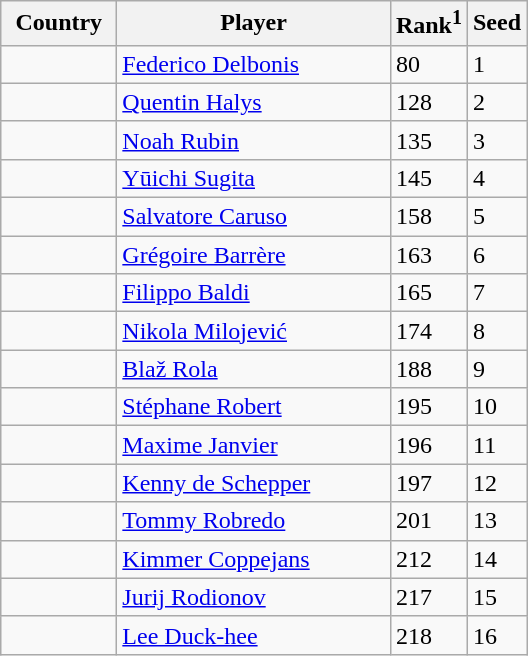<table class="sortable wikitable">
<tr>
<th width="70">Country</th>
<th width="175">Player</th>
<th>Rank<sup>1</sup></th>
<th>Seed</th>
</tr>
<tr>
<td></td>
<td><a href='#'>Federico Delbonis</a></td>
<td>80</td>
<td>1</td>
</tr>
<tr>
<td></td>
<td><a href='#'>Quentin Halys</a></td>
<td>128</td>
<td>2</td>
</tr>
<tr>
<td></td>
<td><a href='#'>Noah Rubin</a></td>
<td>135</td>
<td>3</td>
</tr>
<tr>
<td></td>
<td><a href='#'>Yūichi Sugita</a></td>
<td>145</td>
<td>4</td>
</tr>
<tr>
<td></td>
<td><a href='#'>Salvatore Caruso</a></td>
<td>158</td>
<td>5</td>
</tr>
<tr>
<td></td>
<td><a href='#'>Grégoire Barrère</a></td>
<td>163</td>
<td>6</td>
</tr>
<tr>
<td></td>
<td><a href='#'>Filippo Baldi</a></td>
<td>165</td>
<td>7</td>
</tr>
<tr>
<td></td>
<td><a href='#'>Nikola Milojević</a></td>
<td>174</td>
<td>8</td>
</tr>
<tr>
<td></td>
<td><a href='#'>Blaž Rola</a></td>
<td>188</td>
<td>9</td>
</tr>
<tr>
<td></td>
<td><a href='#'>Stéphane Robert</a></td>
<td>195</td>
<td>10</td>
</tr>
<tr>
<td></td>
<td><a href='#'>Maxime Janvier</a></td>
<td>196</td>
<td>11</td>
</tr>
<tr>
<td></td>
<td><a href='#'>Kenny de Schepper</a></td>
<td>197</td>
<td>12</td>
</tr>
<tr>
<td></td>
<td><a href='#'>Tommy Robredo</a></td>
<td>201</td>
<td>13</td>
</tr>
<tr>
<td></td>
<td><a href='#'>Kimmer Coppejans</a></td>
<td>212</td>
<td>14</td>
</tr>
<tr>
<td></td>
<td><a href='#'>Jurij Rodionov</a></td>
<td>217</td>
<td>15</td>
</tr>
<tr>
<td></td>
<td><a href='#'>Lee Duck-hee</a></td>
<td>218</td>
<td>16</td>
</tr>
</table>
